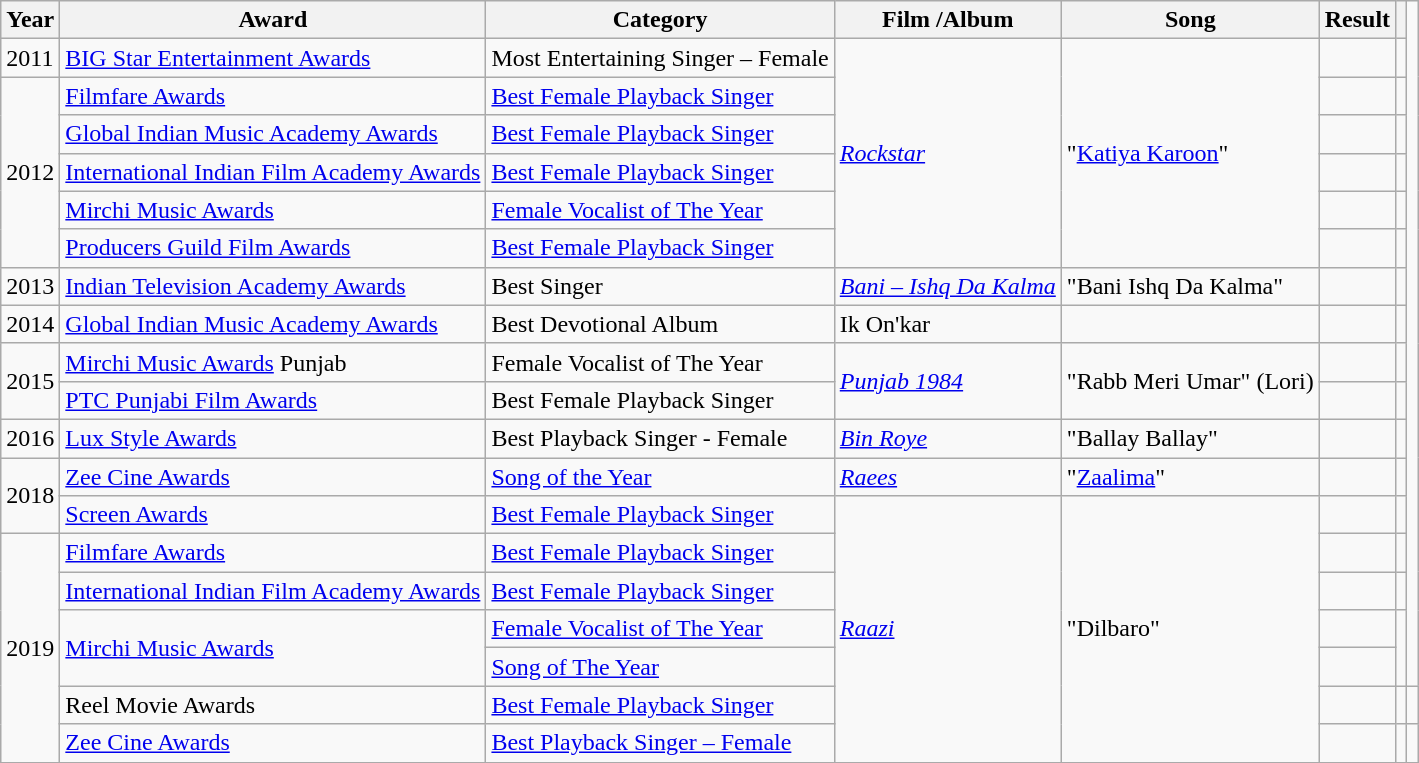<table class="wikitable sortable">
<tr>
<th>Year </th>
<th>Award</th>
<th>Category</th>
<th>Film /Album</th>
<th>Song</th>
<th class="unsortable">Result</th>
<th class="unsortable"></th>
</tr>
<tr>
<td>2011</td>
<td><a href='#'>BIG Star Entertainment Awards</a></td>
<td>Most Entertaining Singer – Female</td>
<td rowspan="6"><em><a href='#'>Rockstar</a></em></td>
<td rowspan="6">"<a href='#'>Katiya Karoon</a>"</td>
<td></td>
<td></td>
</tr>
<tr>
<td rowspan="5">2012</td>
<td><a href='#'>Filmfare Awards</a></td>
<td><a href='#'>Best Female Playback Singer</a></td>
<td></td>
<td></td>
</tr>
<tr>
<td><a href='#'>Global Indian Music Academy Awards</a></td>
<td><a href='#'>Best Female Playback Singer</a></td>
<td></td>
<td></td>
</tr>
<tr>
<td><a href='#'>International Indian Film Academy Awards</a></td>
<td><a href='#'>Best Female Playback Singer</a></td>
<td></td>
<td></td>
</tr>
<tr>
<td><a href='#'>Mirchi Music Awards</a></td>
<td><a href='#'>Female Vocalist of The Year</a></td>
<td></td>
<td></td>
</tr>
<tr>
<td><a href='#'>Producers Guild Film Awards</a></td>
<td><a href='#'>Best Female Playback Singer</a></td>
<td></td>
<td></td>
</tr>
<tr>
<td>2013</td>
<td><a href='#'>Indian Television Academy Awards</a></td>
<td>Best Singer</td>
<td><em><a href='#'>Bani – Ishq Da Kalma</a></em></td>
<td>"Bani Ishq Da Kalma"</td>
<td></td>
<td></td>
</tr>
<tr>
<td>2014</td>
<td><a href='#'>Global Indian Music Academy Awards</a></td>
<td>Best Devotional Album</td>
<td>Ik On'kar</td>
<td></td>
<td></td>
<td></td>
</tr>
<tr>
<td rowspan="2">2015</td>
<td><a href='#'>Mirchi Music Awards</a> Punjab</td>
<td>Female Vocalist of The Year</td>
<td rowspan="2"><em><a href='#'>Punjab 1984</a></em></td>
<td rowspan="2">"Rabb Meri Umar" (Lori)</td>
<td></td>
<td></td>
</tr>
<tr>
<td><a href='#'>PTC Punjabi Film Awards</a></td>
<td>Best Female Playback Singer</td>
<td></td>
<td></td>
</tr>
<tr>
<td>2016</td>
<td><a href='#'>Lux Style Awards</a></td>
<td>Best Playback Singer - Female</td>
<td><em><a href='#'>Bin Roye</a></em></td>
<td>"Ballay Ballay"</td>
<td></td>
<td></td>
</tr>
<tr>
<td rowspan="2">2018</td>
<td><a href='#'>Zee Cine Awards</a></td>
<td><a href='#'>Song of the Year</a> </td>
<td><em><a href='#'>Raees</a></em></td>
<td>"<a href='#'>Zaalima</a>"</td>
<td></td>
<td></td>
</tr>
<tr>
<td><a href='#'>Screen Awards</a></td>
<td><a href='#'>Best Female Playback Singer</a></td>
<td rowspan="7"><em><a href='#'>Raazi</a></em></td>
<td rowspan="7">"Dilbaro"</td>
<td></td>
<td></td>
</tr>
<tr>
<td rowspan="6">2019</td>
<td><a href='#'>Filmfare Awards</a></td>
<td><a href='#'>Best Female Playback Singer</a> </td>
<td></td>
<td></td>
</tr>
<tr>
<td><a href='#'>International Indian Film Academy Awards</a></td>
<td><a href='#'>Best Female Playback Singer</a> </td>
<td></td>
<td></td>
</tr>
<tr>
<td rowspan="2"><a href='#'>Mirchi Music Awards</a></td>
<td><a href='#'>Female Vocalist of The Year</a></td>
<td></td>
<td rowspan="2"></td>
</tr>
<tr>
<td><a href='#'>Song of The Year</a></td>
<td></td>
</tr>
<tr>
<td>Reel Movie Awards</td>
<td><a href='#'>Best Female Playback Singer</a></td>
<td></td>
<td></td>
<td></td>
</tr>
<tr>
<td><a href='#'>Zee Cine Awards</a></td>
<td><a href='#'>Best Playback Singer – Female</a> </td>
<td></td>
<td></td>
</tr>
<tr>
</tr>
</table>
